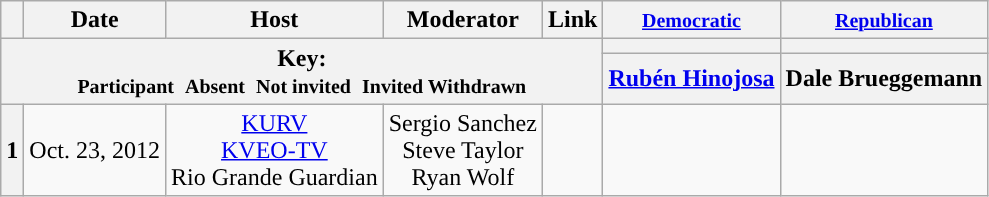<table class="wikitable" style="text-align:center;">
<tr>
<th scope="col"></th>
<th scope="col">Date</th>
<th scope="col">Host</th>
<th scope="col">Moderator</th>
<th scope="col">Link</th>
<th scope="col"><small><a href='#'>Democratic</a></small></th>
<th scope="col"><small><a href='#'>Republican</a></small></th>
</tr>
<tr>
<th colspan="5" rowspan="2">Key:<br> <small>Participant </small>  <small>Absent </small>  <small>Not invited </small>  <small>Invited  Withdrawn</small></th>
<th scope="col" style="background:"></th>
<th scope="col" style="background:"></th>
</tr>
<tr>
<th scope="col"><a href='#'>Rubén Hinojosa</a></th>
<th scope="col">Dale Brueggemann</th>
</tr>
<tr>
<th>1</th>
<td style="white-space:nowrap;">Oct. 23, 2012</td>
<td style="white-space:nowrap;"><a href='#'>KURV</a><br><a href='#'>KVEO-TV</a><br>Rio Grande Guardian</td>
<td style="white-space:nowrap;">Sergio Sanchez<br>Steve Taylor<br>Ryan Wolf</td>
<td style="white-space:nowrap;"></td>
<td></td>
<td></td>
</tr>
</table>
